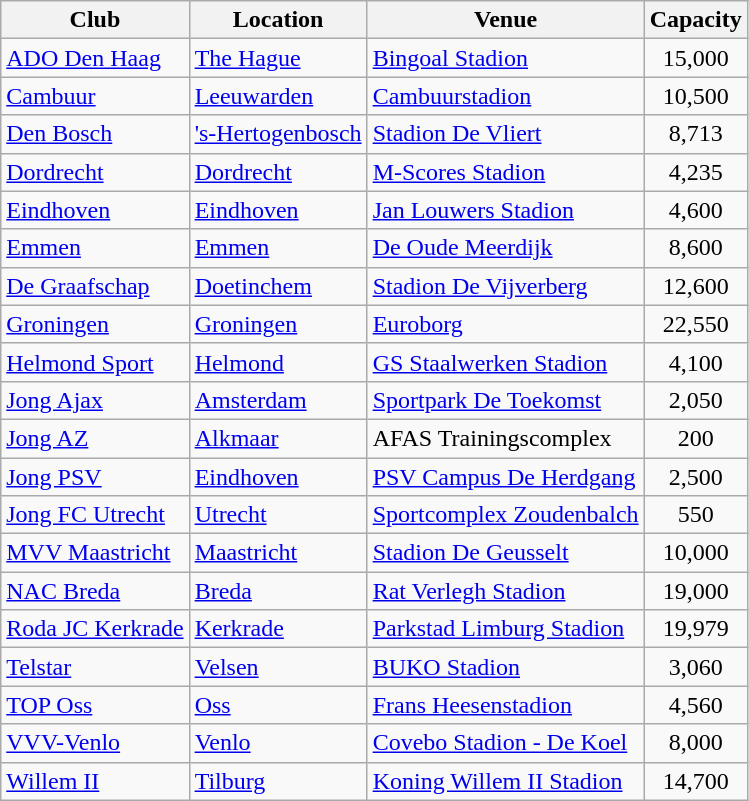<table class="wikitable sortable">
<tr>
<th>Club</th>
<th>Location</th>
<th>Venue</th>
<th>Capacity</th>
</tr>
<tr>
<td><a href='#'>ADO Den Haag</a></td>
<td><a href='#'>The Hague</a></td>
<td><a href='#'>Bingoal Stadion</a></td>
<td style="text-align: center;">15,000</td>
</tr>
<tr>
<td><a href='#'>Cambuur</a></td>
<td><a href='#'>Leeuwarden</a></td>
<td><a href='#'>Cambuurstadion</a></td>
<td style="text-align: center;">10,500</td>
</tr>
<tr>
<td><a href='#'>Den Bosch</a></td>
<td><a href='#'>'s-Hertogenbosch</a></td>
<td><a href='#'>Stadion De Vliert</a></td>
<td style="text-align: center;">8,713</td>
</tr>
<tr>
<td><a href='#'>Dordrecht</a></td>
<td><a href='#'>Dordrecht</a></td>
<td><a href='#'>M-Scores Stadion</a></td>
<td style="text-align: center;">4,235</td>
</tr>
<tr>
<td><a href='#'>Eindhoven</a></td>
<td><a href='#'>Eindhoven</a></td>
<td><a href='#'>Jan Louwers Stadion</a></td>
<td style="text-align: center;">4,600</td>
</tr>
<tr>
<td><a href='#'>Emmen</a></td>
<td><a href='#'>Emmen</a></td>
<td><a href='#'>De Oude Meerdijk</a></td>
<td style="text-align: center;">8,600</td>
</tr>
<tr>
<td><a href='#'>De Graafschap</a></td>
<td><a href='#'>Doetinchem</a></td>
<td><a href='#'>Stadion De Vijverberg</a></td>
<td style="text-align: center;">12,600</td>
</tr>
<tr>
<td><a href='#'>Groningen</a></td>
<td><a href='#'>Groningen</a></td>
<td><a href='#'>Euroborg</a></td>
<td style="text-align: center;">22,550</td>
</tr>
<tr>
<td><a href='#'>Helmond Sport</a></td>
<td><a href='#'>Helmond</a></td>
<td><a href='#'>GS Staalwerken Stadion</a></td>
<td style="text-align: center;">4,100</td>
</tr>
<tr>
<td><a href='#'>Jong Ajax</a></td>
<td><a href='#'>Amsterdam</a></td>
<td><a href='#'>Sportpark De Toekomst</a></td>
<td style="text-align: center;">2,050</td>
</tr>
<tr>
<td><a href='#'>Jong AZ</a></td>
<td><a href='#'>Alkmaar</a></td>
<td>AFAS Trainingscomplex</td>
<td style="text-align: center;">200</td>
</tr>
<tr>
<td><a href='#'>Jong PSV</a></td>
<td><a href='#'>Eindhoven</a></td>
<td><a href='#'>PSV Campus De Herdgang</a></td>
<td style="text-align: center;">2,500</td>
</tr>
<tr>
<td><a href='#'>Jong FC Utrecht</a></td>
<td><a href='#'>Utrecht</a></td>
<td><a href='#'>Sportcomplex Zoudenbalch</a></td>
<td style="text-align: center;">550</td>
</tr>
<tr>
<td><a href='#'>MVV Maastricht</a></td>
<td><a href='#'>Maastricht</a></td>
<td><a href='#'>Stadion De Geusselt</a></td>
<td style="text-align: center;">10,000</td>
</tr>
<tr>
<td><a href='#'>NAC Breda</a></td>
<td><a href='#'>Breda</a></td>
<td><a href='#'>Rat Verlegh Stadion</a></td>
<td style="text-align: center;">19,000</td>
</tr>
<tr>
<td><a href='#'>Roda JC Kerkrade</a></td>
<td><a href='#'>Kerkrade</a></td>
<td><a href='#'>Parkstad Limburg Stadion</a></td>
<td style="text-align: center;">19,979</td>
</tr>
<tr>
<td><a href='#'>Telstar</a></td>
<td><a href='#'>Velsen</a></td>
<td><a href='#'>BUKO Stadion</a></td>
<td style="text-align: center;">3,060</td>
</tr>
<tr>
<td><a href='#'>TOP Oss</a></td>
<td><a href='#'>Oss</a></td>
<td><a href='#'>Frans Heesenstadion</a></td>
<td style="text-align: center;">4,560</td>
</tr>
<tr>
<td><a href='#'>VVV-Venlo</a></td>
<td><a href='#'>Venlo</a></td>
<td><a href='#'>Covebo Stadion - De Koel</a></td>
<td style="text-align: center;">8,000</td>
</tr>
<tr>
<td><a href='#'>Willem II</a></td>
<td><a href='#'>Tilburg</a></td>
<td><a href='#'>Koning Willem II Stadion</a></td>
<td style="text-align: center;">14,700</td>
</tr>
</table>
